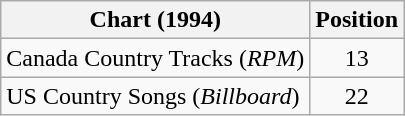<table class="wikitable plainrowheaders">
<tr>
<th>Chart (1994)</th>
<th>Position</th>
</tr>
<tr>
<td>Canada Country Tracks (<em>RPM</em>)</td>
<td style="text-align:center;">13</td>
</tr>
<tr>
<td>US Country Songs (<em>Billboard</em>)</td>
<td style="text-align:center;">22</td>
</tr>
</table>
